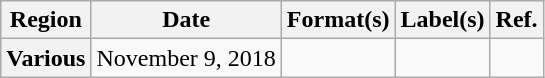<table class="wikitable plainrowheaders">
<tr>
<th scope="col">Region</th>
<th scope="col">Date</th>
<th scope="col">Format(s)</th>
<th scope="col">Label(s)</th>
<th scope="col">Ref.</th>
</tr>
<tr>
<th scope="row">Various</th>
<td>November 9, 2018</td>
<td></td>
<td></td>
<td></td>
</tr>
</table>
